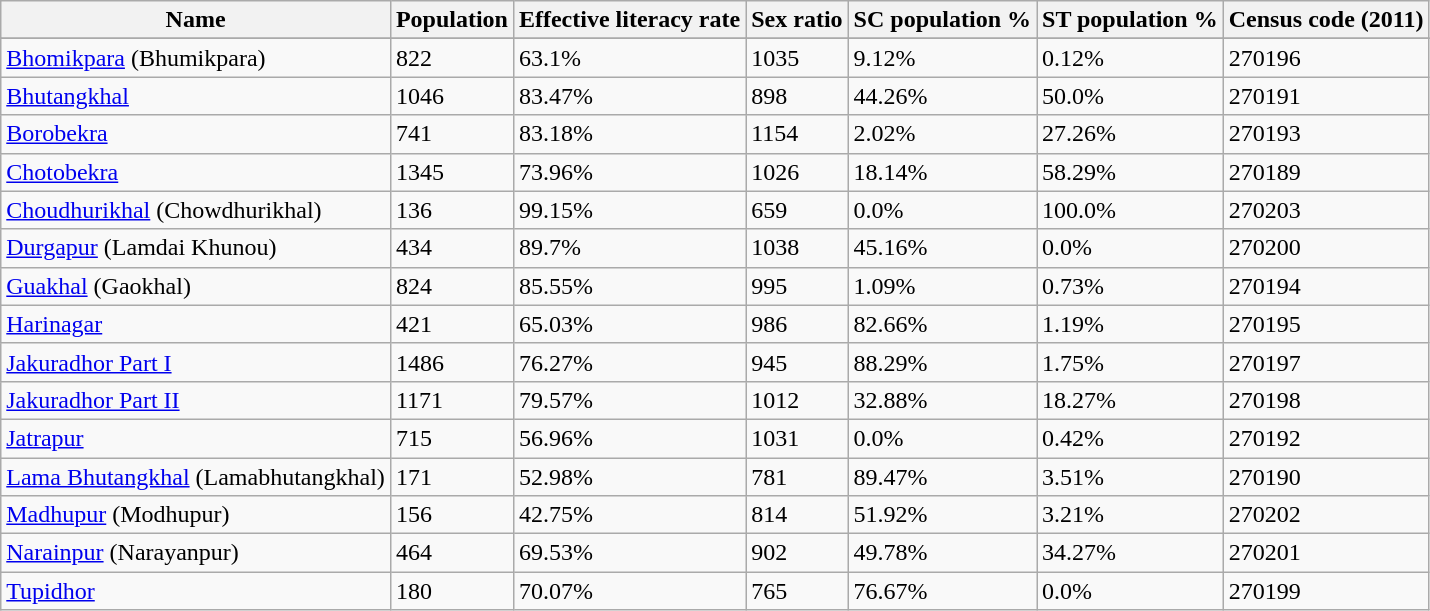<table class="wikitable sortable">
<tr>
<th>Name</th>
<th>Population</th>
<th>Effective literacy rate</th>
<th>Sex ratio</th>
<th>SC population %</th>
<th>ST population %</th>
<th>Census code (2011)</th>
</tr>
<tr>
</tr>
<tr>
<td><a href='#'>Bhomikpara</a> (Bhumikpara)</td>
<td>822</td>
<td>63.1%</td>
<td>1035</td>
<td>9.12%</td>
<td>0.12%</td>
<td>270196</td>
</tr>
<tr>
<td><a href='#'>Bhutangkhal</a></td>
<td>1046</td>
<td>83.47%</td>
<td>898</td>
<td>44.26%</td>
<td>50.0%</td>
<td>270191</td>
</tr>
<tr>
<td><a href='#'>Borobekra</a></td>
<td>741</td>
<td>83.18%</td>
<td>1154</td>
<td>2.02%</td>
<td>27.26%</td>
<td>270193</td>
</tr>
<tr>
<td><a href='#'>Chotobekra</a></td>
<td>1345</td>
<td>73.96%</td>
<td>1026</td>
<td>18.14%</td>
<td>58.29%</td>
<td>270189</td>
</tr>
<tr>
<td><a href='#'>Choudhurikhal</a> (Chowdhurikhal)</td>
<td>136</td>
<td>99.15%</td>
<td>659</td>
<td>0.0%</td>
<td>100.0%</td>
<td>270203</td>
</tr>
<tr>
<td><a href='#'>Durgapur</a> (Lamdai Khunou)</td>
<td>434</td>
<td>89.7%</td>
<td>1038</td>
<td>45.16%</td>
<td>0.0%</td>
<td>270200</td>
</tr>
<tr>
<td><a href='#'>Guakhal</a> (Gaokhal)</td>
<td>824</td>
<td>85.55%</td>
<td>995</td>
<td>1.09%</td>
<td>0.73%</td>
<td>270194</td>
</tr>
<tr>
<td><a href='#'>Harinagar</a></td>
<td>421</td>
<td>65.03%</td>
<td>986</td>
<td>82.66%</td>
<td>1.19%</td>
<td>270195</td>
</tr>
<tr>
<td><a href='#'>Jakuradhor Part I</a></td>
<td>1486</td>
<td>76.27%</td>
<td>945</td>
<td>88.29%</td>
<td>1.75%</td>
<td>270197</td>
</tr>
<tr>
<td><a href='#'>Jakuradhor Part II</a></td>
<td>1171</td>
<td>79.57%</td>
<td>1012</td>
<td>32.88%</td>
<td>18.27%</td>
<td>270198</td>
</tr>
<tr>
<td><a href='#'>Jatrapur</a></td>
<td>715</td>
<td>56.96%</td>
<td>1031</td>
<td>0.0%</td>
<td>0.42%</td>
<td>270192</td>
</tr>
<tr>
<td><a href='#'>Lama Bhutangkhal</a> (Lamabhutangkhal)</td>
<td>171</td>
<td>52.98%</td>
<td>781</td>
<td>89.47%</td>
<td>3.51%</td>
<td>270190</td>
</tr>
<tr>
<td><a href='#'>Madhupur</a> (Modhupur)</td>
<td>156</td>
<td>42.75%</td>
<td>814</td>
<td>51.92%</td>
<td>3.21%</td>
<td>270202</td>
</tr>
<tr>
<td><a href='#'>Narainpur</a> (Narayanpur)</td>
<td>464</td>
<td>69.53%</td>
<td>902</td>
<td>49.78%</td>
<td>34.27%</td>
<td>270201</td>
</tr>
<tr>
<td><a href='#'>Tupidhor</a></td>
<td>180</td>
<td>70.07%</td>
<td>765</td>
<td>76.67%</td>
<td>0.0%</td>
<td>270199</td>
</tr>
</table>
